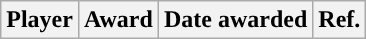<table class="wikitable sortable sortable" style="text-align: center">
<tr>
<th>Player</th>
<th>Award</th>
<th>Date awarded</th>
<th>Ref.</th>
</tr>
</table>
